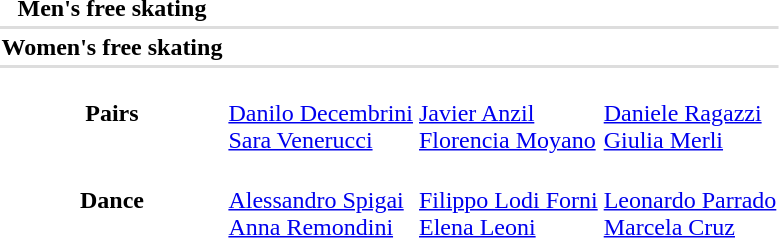<table>
<tr>
<th scope="row">Men's free skating</th>
<td></td>
<td></td>
<td></td>
</tr>
<tr bgcolor=#DDDDDD>
<td colspan=4></td>
</tr>
<tr>
<th scope="row">Women's free skating</th>
<td></td>
<td></td>
<td></td>
</tr>
<tr bgcolor=#DDDDDD>
<td colspan=4></td>
</tr>
<tr>
<th scope="row">Pairs</th>
<td><br><a href='#'>Danilo Decembrini</a><br><a href='#'>Sara Venerucci</a></td>
<td><br><a href='#'>Javier Anzil</a><br><a href='#'>Florencia Moyano</a></td>
<td><br><a href='#'>Daniele Ragazzi</a><br><a href='#'>Giulia Merli</a></td>
</tr>
<tr>
<th scope="row">Dance</th>
<td><br><a href='#'>Alessandro Spigai</a><br><a href='#'>Anna Remondini</a></td>
<td><br><a href='#'>Filippo Lodi Forni</a><br><a href='#'>Elena Leoni</a></td>
<td><br><a href='#'>Leonardo Parrado</a><br><a href='#'>Marcela Cruz</a></td>
</tr>
</table>
